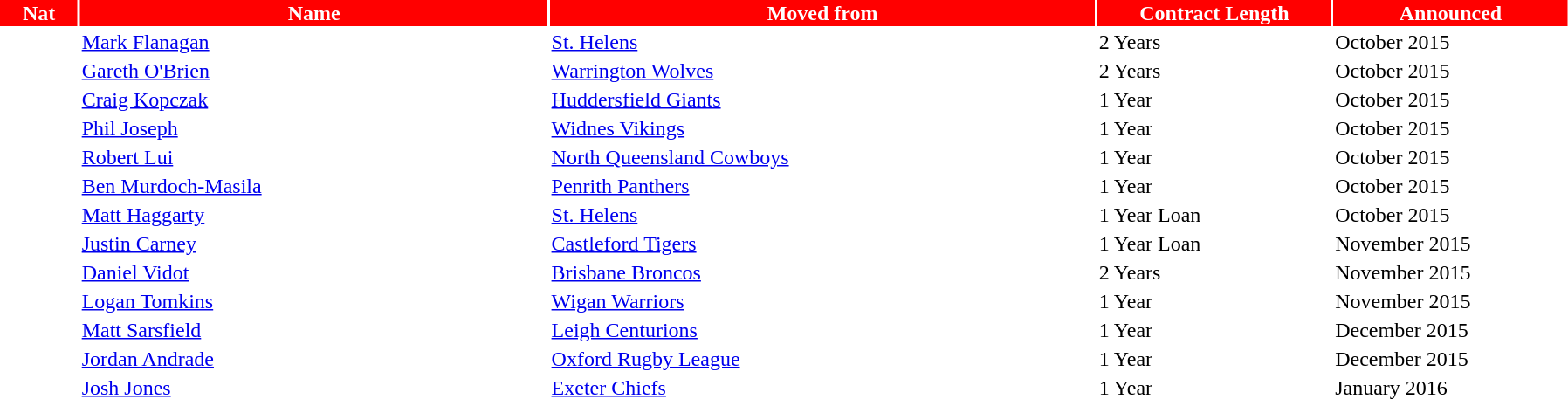<table width="95%">
<tr style="background:#FF0000; color:white;">
<th width="5%">Nat</th>
<th width="30%">Name</th>
<th width="35%">Moved from</th>
<th width="15%">Contract Length</th>
<th width="25%">Announced</th>
</tr>
<tr>
<td></td>
<td><a href='#'>Mark Flanagan</a></td>
<td><a href='#'>St. Helens</a></td>
<td>2 Years</td>
<td>October 2015</td>
</tr>
<tr>
<td></td>
<td><a href='#'>Gareth O'Brien</a></td>
<td><a href='#'>Warrington Wolves</a></td>
<td>2 Years</td>
<td>October 2015</td>
</tr>
<tr>
<td></td>
<td><a href='#'>Craig Kopczak</a></td>
<td><a href='#'>Huddersfield Giants</a></td>
<td>1 Year</td>
<td>October 2015</td>
</tr>
<tr>
<td></td>
<td><a href='#'>Phil Joseph</a></td>
<td><a href='#'>Widnes Vikings</a></td>
<td>1 Year</td>
<td>October 2015</td>
</tr>
<tr>
<td></td>
<td><a href='#'>Robert Lui</a></td>
<td><a href='#'>North Queensland Cowboys</a></td>
<td>1 Year</td>
<td>October 2015</td>
</tr>
<tr>
<td></td>
<td><a href='#'>Ben Murdoch-Masila</a></td>
<td><a href='#'>Penrith Panthers</a></td>
<td>1 Year</td>
<td>October 2015</td>
</tr>
<tr>
<td></td>
<td><a href='#'>Matt Haggarty</a></td>
<td><a href='#'>St. Helens</a></td>
<td>1 Year Loan</td>
<td>October 2015</td>
</tr>
<tr>
<td></td>
<td><a href='#'>Justin Carney</a></td>
<td><a href='#'>Castleford Tigers</a></td>
<td>1 Year Loan</td>
<td>November 2015</td>
</tr>
<tr>
<td></td>
<td><a href='#'>Daniel Vidot</a></td>
<td><a href='#'>Brisbane Broncos</a></td>
<td>2 Years</td>
<td>November 2015</td>
</tr>
<tr>
<td></td>
<td><a href='#'>Logan Tomkins</a></td>
<td><a href='#'>Wigan Warriors</a></td>
<td>1 Year</td>
<td>November 2015</td>
</tr>
<tr>
<td></td>
<td><a href='#'>Matt Sarsfield</a></td>
<td><a href='#'>Leigh Centurions</a></td>
<td>1 Year</td>
<td>December 2015</td>
</tr>
<tr>
<td></td>
<td><a href='#'>Jordan Andrade</a></td>
<td><a href='#'>Oxford Rugby League</a></td>
<td>1 Year</td>
<td>December 2015</td>
</tr>
<tr>
<td></td>
<td><a href='#'>Josh Jones</a></td>
<td><a href='#'>Exeter Chiefs</a></td>
<td>1 Year</td>
<td>January 2016</td>
</tr>
</table>
